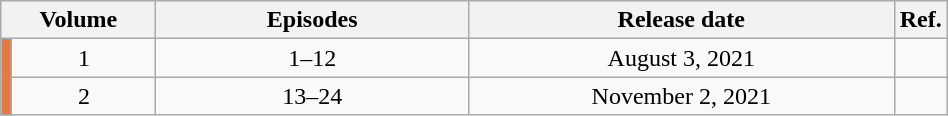<table class="wikitable" style="text-align: center; width: 50%;">
<tr>
<th colspan="2">Volume</th>
<th style="width:33%;">Episodes</th>
<th style="width:45%;">Release date</th>
<th style="width:5%;">Ref.</th>
</tr>
<tr>
<td rowspan="7" style="width:1%; background:#E17A44"></td>
<td>1</td>
<td>1–12</td>
<td>August 3, 2021</td>
<td></td>
</tr>
<tr>
<td>2</td>
<td>13–24</td>
<td>November 2, 2021</td>
<td></td>
</tr>
</table>
